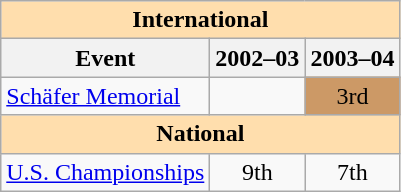<table class="wikitable" style="text-align:center">
<tr>
<th style="background-color: #ffdead; " colspan=3 align=center>International</th>
</tr>
<tr>
<th>Event</th>
<th>2002–03</th>
<th>2003–04</th>
</tr>
<tr>
<td align=left><a href='#'>Schäfer Memorial</a></td>
<td></td>
<td bgcolor=cc9966>3rd</td>
</tr>
<tr>
<th style="background-color: #ffdead; " colspan=3 align=center>National</th>
</tr>
<tr>
<td align=left><a href='#'>U.S. Championships</a></td>
<td>9th</td>
<td>7th</td>
</tr>
</table>
